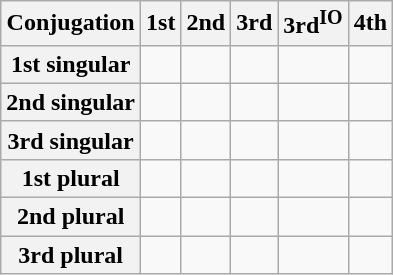<table class="wikitable">
<tr>
<th>Conjugation</th>
<th>1st</th>
<th>2nd</th>
<th>3rd</th>
<th>3rd<sup>IO</sup></th>
<th>4th</th>
</tr>
<tr>
<th>1st singular</th>
<td></td>
<td></td>
<td></td>
<td></td>
<td></td>
</tr>
<tr>
<th>2nd singular</th>
<td></td>
<td></td>
<td></td>
<td></td>
<td></td>
</tr>
<tr>
<th>3rd singular</th>
<td></td>
<td></td>
<td></td>
<td></td>
<td></td>
</tr>
<tr>
<th>1st plural</th>
<td></td>
<td></td>
<td></td>
<td></td>
<td></td>
</tr>
<tr>
<th>2nd plural</th>
<td></td>
<td></td>
<td></td>
<td></td>
<td></td>
</tr>
<tr>
<th>3rd plural</th>
<td></td>
<td></td>
<td></td>
<td></td>
<td></td>
</tr>
</table>
